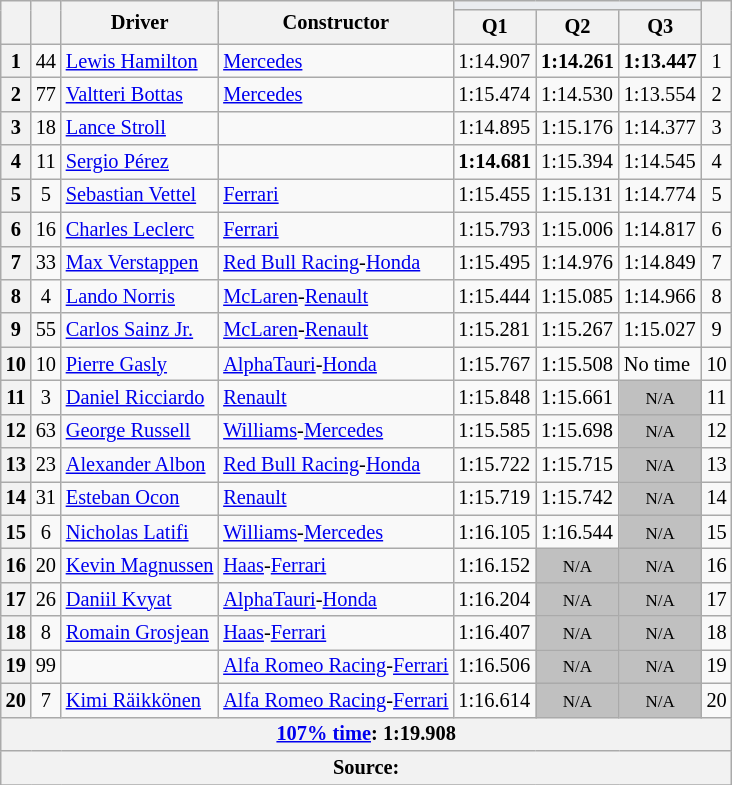<table class="wikitable sortable" style="font-size: 85%;">
<tr>
<th rowspan="2"></th>
<th rowspan="2"></th>
<th rowspan="2">Driver</th>
<th rowspan="2">Constructor</th>
<th colspan="3" style="background:#eaecf0; text-align:center;"></th>
<th rowspan="2"></th>
</tr>
<tr>
<th scope="col">Q1</th>
<th scope="col">Q2</th>
<th scope="col">Q3</th>
</tr>
<tr>
<th scope="row">1</th>
<td align="center">44</td>
<td data-sort-value="ham"> <a href='#'>Lewis Hamilton</a></td>
<td><a href='#'>Mercedes</a></td>
<td>1:14.907</td>
<td><strong>1:14.261</strong></td>
<td><strong>1:13.447</strong></td>
<td align="center">1</td>
</tr>
<tr>
<th scope="row">2</th>
<td align="center">77</td>
<td data-sort-value="bot"> <a href='#'>Valtteri Bottas</a></td>
<td><a href='#'>Mercedes</a></td>
<td>1:15.474</td>
<td>1:14.530</td>
<td>1:13.554</td>
<td align="center">2</td>
</tr>
<tr>
<th scope="row">3</th>
<td align="center">18</td>
<td data-sort-value="str"> <a href='#'>Lance Stroll</a></td>
<td></td>
<td>1:14.895</td>
<td>1:15.176</td>
<td>1:14.377</td>
<td align="center">3</td>
</tr>
<tr>
<th scope="row">4</th>
<td align="center">11</td>
<td data-sort-value="per"> <a href='#'>Sergio Pérez</a></td>
<td></td>
<td><strong>1:14.681</strong></td>
<td>1:15.394</td>
<td>1:14.545</td>
<td align="center">4</td>
</tr>
<tr>
<th scope="row">5</th>
<td align="center">5</td>
<td data-sort-value="vet"> <a href='#'>Sebastian Vettel</a></td>
<td><a href='#'>Ferrari</a></td>
<td>1:15.455</td>
<td>1:15.131</td>
<td>1:14.774</td>
<td align="center">5</td>
</tr>
<tr>
<th scope="row">6</th>
<td align="center">16</td>
<td data-sort-value="lec"> <a href='#'>Charles Leclerc</a></td>
<td><a href='#'>Ferrari</a></td>
<td>1:15.793</td>
<td>1:15.006</td>
<td>1:14.817</td>
<td align="center">6</td>
</tr>
<tr>
<th scope="row">7</th>
<td align="center">33</td>
<td data-sort-value="ver"> <a href='#'>Max Verstappen</a></td>
<td><a href='#'>Red Bull Racing</a>-<a href='#'>Honda</a></td>
<td>1:15.495</td>
<td>1:14.976</td>
<td>1:14.849</td>
<td align="center">7</td>
</tr>
<tr>
<th scope="row">8</th>
<td align="center">4</td>
<td data-sort-value="nor"> <a href='#'>Lando Norris</a></td>
<td><a href='#'>McLaren</a>-<a href='#'>Renault</a></td>
<td>1:15.444</td>
<td>1:15.085</td>
<td>1:14.966</td>
<td align="center">8</td>
</tr>
<tr>
<th scope="row">9</th>
<td align="center">55</td>
<td data-sort-value="sai"> <a href='#'>Carlos Sainz Jr.</a></td>
<td><a href='#'>McLaren</a>-<a href='#'>Renault</a></td>
<td>1:15.281</td>
<td>1:15.267</td>
<td>1:15.027</td>
<td align="center">9</td>
</tr>
<tr>
<th scope="row">10</th>
<td align="center">10</td>
<td data-sort-value="gas"> <a href='#'>Pierre Gasly</a></td>
<td><a href='#'>AlphaTauri</a>-<a href='#'>Honda</a></td>
<td>1:15.767</td>
<td>1:15.508</td>
<td data-sort-value="2:00">No time</td>
<td align="center">10</td>
</tr>
<tr>
<th scope="row">11</th>
<td align="center">3</td>
<td data-sort-value="ric"> <a href='#'>Daniel Ricciardo</a></td>
<td><a href='#'>Renault</a></td>
<td>1:15.848</td>
<td>1:15.661</td>
<td style="background: silver" align="center" data-sort-value="11"><small>N/A</small></td>
<td align="center">11</td>
</tr>
<tr>
<th scope="row">12</th>
<td align="center">63</td>
<td data-sort-value="rus"> <a href='#'>George Russell</a></td>
<td><a href='#'>Williams</a>-<a href='#'>Mercedes</a></td>
<td>1:15.585</td>
<td>1:15.698</td>
<td style="background: silver" align="center" data-sort-value="12"><small>N/A</small></td>
<td align="center">12</td>
</tr>
<tr>
<th scope="row">13</th>
<td align="center">23</td>
<td data-sort-value="alb"> <a href='#'>Alexander Albon</a></td>
<td><a href='#'>Red Bull Racing</a>-<a href='#'>Honda</a></td>
<td>1:15.722</td>
<td>1:15.715</td>
<td style="background: silver" align="center" data-sort-value="13"><small>N/A</small></td>
<td align="center">13</td>
</tr>
<tr>
<th scope="row">14</th>
<td align="center">31</td>
<td data-sort-value="oco"> <a href='#'>Esteban Ocon</a></td>
<td><a href='#'>Renault</a></td>
<td>1:15.719</td>
<td>1:15.742</td>
<td style="background: silver" align="center" data-sort-value="14"><small>N/A</small></td>
<td align="center">14</td>
</tr>
<tr>
<th scope="row">15</th>
<td align="center">6</td>
<td data-sort-value="lat"> <a href='#'>Nicholas Latifi</a></td>
<td nowrap><a href='#'>Williams</a>-<a href='#'>Mercedes</a></td>
<td>1:16.105</td>
<td>1:16.544</td>
<td style="background: silver" align="center" data-sort-value="15"><small>N/A</small></td>
<td align="center">15</td>
</tr>
<tr>
<th scope="row">16</th>
<td align="center">20</td>
<td data-sort-value="mag"> <a href='#'>Kevin Magnussen</a></td>
<td><a href='#'>Haas</a>-<a href='#'>Ferrari</a></td>
<td>1:16.152</td>
<td style="background: silver" align="center" data-sort-value="16"><small>N/A</small></td>
<td style="background: silver" align="center" data-sort-value="16"><small>N/A</small></td>
<td align="center">16</td>
</tr>
<tr>
<th scope="row">17</th>
<td align="center">26</td>
<td data-sort-value="kvy"> <a href='#'>Daniil Kvyat</a></td>
<td><a href='#'>AlphaTauri</a>-<a href='#'>Honda</a></td>
<td>1:16.204</td>
<td style="background: silver" align="center" data-sort-value="17"><small>N/A</small></td>
<td style="background: silver" align="center" data-sort-value="17"><small>N/A</small></td>
<td align="center">17</td>
</tr>
<tr>
<th scope="row">18</th>
<td align="center">8</td>
<td data-sort-value="gro"> <a href='#'>Romain Grosjean</a></td>
<td><a href='#'>Haas</a>-<a href='#'>Ferrari</a></td>
<td>1:16.407</td>
<td style="background: silver" align="center" data-sort-value="18"><small>N/A</small></td>
<td style="background: silver" align="center" data-sort-value="18"><small>N/A</small></td>
<td align="center">18</td>
</tr>
<tr>
<th scope="row">19</th>
<td align="center">99</td>
<td data-sort-value="gio"></td>
<td><a href='#'>Alfa Romeo Racing</a>-<a href='#'>Ferrari</a></td>
<td>1:16.506</td>
<td style="background: silver" align="center" data-sort-value="19"><small>N/A</small></td>
<td style="background: silver" align="center" data-sort-value="19"><small>N/A</small></td>
<td align="center">19</td>
</tr>
<tr>
<th scope="row">20</th>
<td align="center">7</td>
<td data-sort-value="rai"> <a href='#'>Kimi Räikkönen</a></td>
<td><a href='#'>Alfa Romeo Racing</a>-<a href='#'>Ferrari</a></td>
<td>1:16.614</td>
<td style="background: silver" align="center" data-sort-value="20"><small>N/A</small></td>
<td style="background: silver" align="center" data-sort-value="20"><small>N/A</small></td>
<td align="center">20</td>
</tr>
<tr>
<th colspan="8"><a href='#'>107% time</a>: 1:19.908</th>
</tr>
<tr>
<th colspan="8">Source:</th>
</tr>
<tr>
</tr>
</table>
